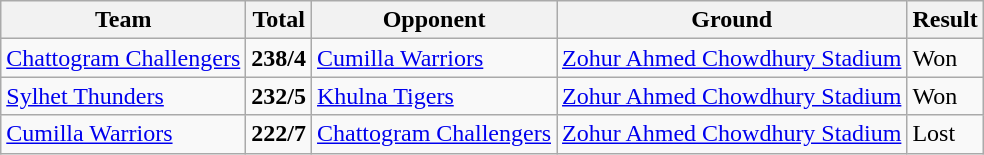<table class="wikitable">
<tr>
<th>Team</th>
<th>Total</th>
<th>Opponent</th>
<th>Ground</th>
<th>Result</th>
</tr>
<tr>
<td><a href='#'>Chattogram Challengers</a></td>
<td><strong>238/4</strong></td>
<td><a href='#'>Cumilla Warriors</a></td>
<td><a href='#'>Zohur Ahmed Chowdhury Stadium</a></td>
<td>Won</td>
</tr>
<tr>
<td><a href='#'>Sylhet Thunders</a></td>
<td><strong>232/5</strong></td>
<td><a href='#'>Khulna Tigers</a></td>
<td><a href='#'>Zohur Ahmed Chowdhury Stadium</a></td>
<td>Won</td>
</tr>
<tr>
<td><a href='#'>Cumilla Warriors</a></td>
<td><strong>222/7</strong></td>
<td><a href='#'>Chattogram Challengers</a></td>
<td><a href='#'>Zohur Ahmed Chowdhury Stadium</a></td>
<td>Lost</td>
</tr>
</table>
